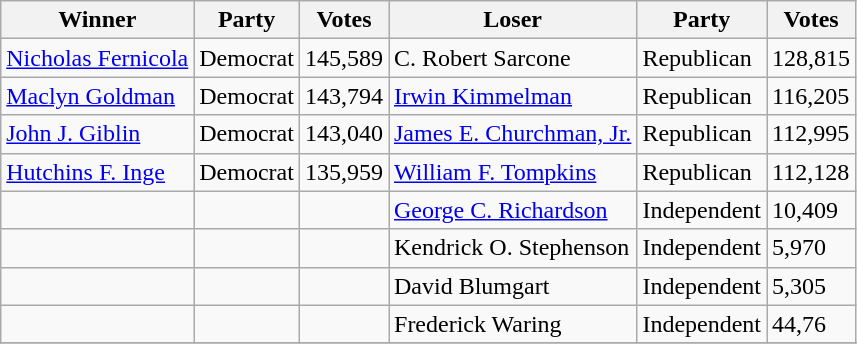<table class="wikitable">
<tr>
<th>Winner</th>
<th>Party</th>
<th>Votes</th>
<th>Loser</th>
<th>Party</th>
<th>Votes</th>
</tr>
<tr>
<td><a href='#'>Nicholas Fernicola</a></td>
<td>Democrat</td>
<td>145,589</td>
<td>C. Robert Sarcone</td>
<td>Republican</td>
<td>128,815</td>
</tr>
<tr>
<td><a href='#'>Maclyn Goldman</a></td>
<td>Democrat</td>
<td>143,794</td>
<td><a href='#'>Irwin Kimmelman</a></td>
<td>Republican</td>
<td>116,205</td>
</tr>
<tr>
<td><a href='#'>John J. Giblin</a></td>
<td>Democrat</td>
<td>143,040</td>
<td><a href='#'>James E. Churchman, Jr.</a></td>
<td>Republican</td>
<td>112,995</td>
</tr>
<tr>
<td><a href='#'>Hutchins F. Inge</a></td>
<td>Democrat</td>
<td>135,959</td>
<td><a href='#'>William F. Tompkins</a></td>
<td>Republican</td>
<td>112,128</td>
</tr>
<tr>
<td></td>
<td></td>
<td></td>
<td><a href='#'>George C. Richardson</a></td>
<td>Independent</td>
<td>10,409</td>
</tr>
<tr>
<td></td>
<td></td>
<td></td>
<td>Kendrick O. Stephenson</td>
<td>Independent</td>
<td>5,970</td>
</tr>
<tr>
<td></td>
<td></td>
<td></td>
<td>David Blumgart</td>
<td>Independent</td>
<td>5,305</td>
</tr>
<tr>
<td></td>
<td></td>
<td></td>
<td>Frederick Waring</td>
<td>Independent</td>
<td>44,76</td>
</tr>
<tr>
</tr>
</table>
